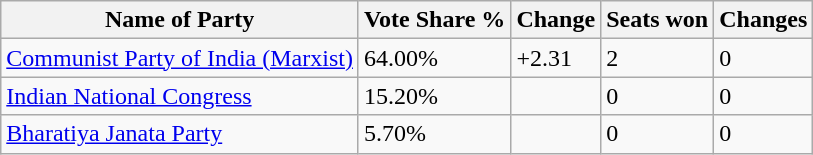<table class="wikitable sortable">
<tr>
<th>Name of Party</th>
<th>Vote Share %</th>
<th>Change</th>
<th>Seats won</th>
<th>Changes</th>
</tr>
<tr>
<td><a href='#'>Communist Party of India (Marxist)</a></td>
<td>64.00%</td>
<td>+2.31</td>
<td>2</td>
<td>0</td>
</tr>
<tr>
<td><a href='#'>Indian National Congress</a></td>
<td>15.20%</td>
<td></td>
<td>0</td>
<td>0</td>
</tr>
<tr>
<td><a href='#'>Bharatiya Janata Party</a></td>
<td>5.70%</td>
<td></td>
<td>0</td>
<td>0</td>
</tr>
</table>
